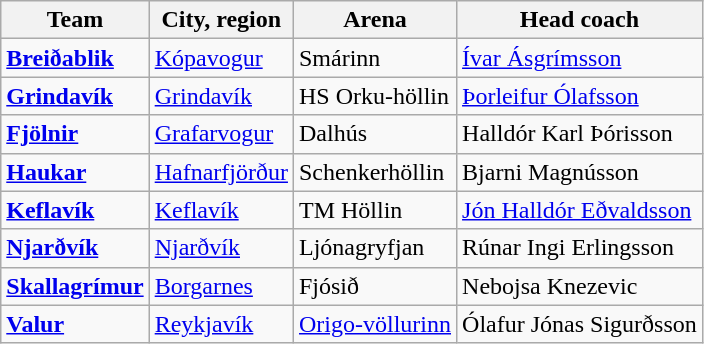<table class="wikitable">
<tr>
<th>Team</th>
<th>City, region</th>
<th>Arena</th>
<th>Head coach</th>
</tr>
<tr>
<td><strong><a href='#'>Breiðablik</a></strong></td>
<td><a href='#'>Kópavogur</a></td>
<td>Smárinn</td>
<td> <a href='#'>Ívar Ásgrímsson</a></td>
</tr>
<tr>
<td><strong><a href='#'>Grindavík</a></strong></td>
<td><a href='#'>Grindavík</a></td>
<td>HS Orku-höllin</td>
<td> <a href='#'>Þorleifur Ólafsson</a></td>
</tr>
<tr>
<td><strong><a href='#'>Fjölnir</a></strong></td>
<td><a href='#'>Grafarvogur</a></td>
<td>Dalhús</td>
<td> Halldór Karl Þórisson</td>
</tr>
<tr>
<td><strong><a href='#'>Haukar</a> </strong></td>
<td><a href='#'>Hafnarfjörður</a></td>
<td>Schenkerhöllin</td>
<td> Bjarni Magnússon</td>
</tr>
<tr>
<td><strong><a href='#'>Keflavík</a></strong></td>
<td><a href='#'>Keflavík</a></td>
<td>TM Höllin</td>
<td> <a href='#'>Jón Halldór Eðvaldsson</a></td>
</tr>
<tr>
<td><strong><a href='#'>Njarðvík</a></strong></td>
<td><a href='#'>Njarðvík</a></td>
<td>Ljónagryfjan</td>
<td> Rúnar Ingi Erlingsson</td>
</tr>
<tr>
<td><strong><a href='#'>Skallagrímur</a></strong></td>
<td><a href='#'>Borgarnes</a></td>
<td>Fjósið</td>
<td> Nebojsa Knezevic</td>
</tr>
<tr>
<td><strong><a href='#'>Valur</a> </strong></td>
<td><a href='#'>Reykjavík</a></td>
<td><a href='#'>Origo-völlurinn</a></td>
<td> Ólafur Jónas Sigurðsson</td>
</tr>
</table>
